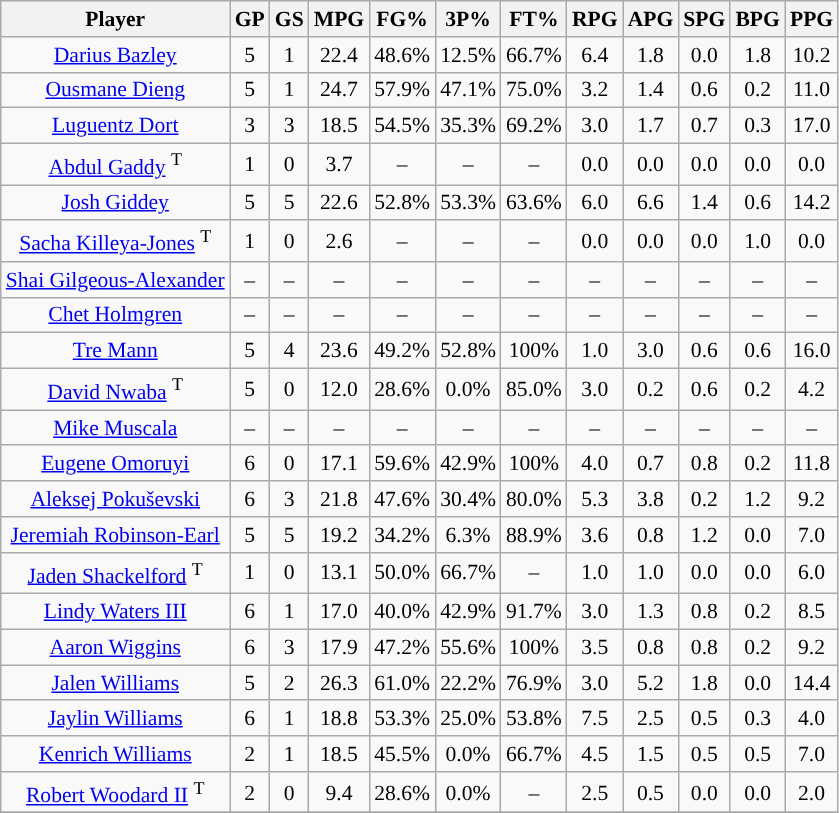<table class="wikitable sortable" style="font-size: 90%; text-align:center;">
<tr>
<th>Player</th>
<th>GP</th>
<th>GS</th>
<th>MPG</th>
<th>FG%</th>
<th>3P%</th>
<th>FT%</th>
<th>RPG</th>
<th>APG</th>
<th>SPG</th>
<th>BPG</th>
<th>PPG</th>
</tr>
<tr>
<td><a href='#'>Darius Bazley</a></td>
<td>5</td>
<td>1</td>
<td>22.4</td>
<td>48.6%</td>
<td>12.5%</td>
<td>66.7%</td>
<td>6.4</td>
<td>1.8</td>
<td>0.0</td>
<td>1.8</td>
<td>10.2</td>
</tr>
<tr>
<td><a href='#'>Ousmane Dieng</a></td>
<td>5</td>
<td>1</td>
<td>24.7</td>
<td>57.9%</td>
<td>47.1%</td>
<td>75.0%</td>
<td>3.2</td>
<td>1.4</td>
<td>0.6</td>
<td>0.2</td>
<td>11.0</td>
</tr>
<tr>
<td><a href='#'>Luguentz Dort</a></td>
<td>3</td>
<td>3</td>
<td>18.5</td>
<td>54.5%</td>
<td>35.3%</td>
<td>69.2%</td>
<td>3.0</td>
<td>1.7</td>
<td>0.7</td>
<td>0.3</td>
<td>17.0</td>
</tr>
<tr>
<td><a href='#'>Abdul Gaddy</a> <sup>T</sup></td>
<td>1</td>
<td>0</td>
<td>3.7</td>
<td>–</td>
<td>–</td>
<td>–</td>
<td>0.0</td>
<td>0.0</td>
<td>0.0</td>
<td>0.0</td>
<td>0.0</td>
</tr>
<tr>
<td><a href='#'>Josh Giddey</a></td>
<td>5</td>
<td>5</td>
<td>22.6</td>
<td>52.8%</td>
<td>53.3%</td>
<td>63.6%</td>
<td>6.0</td>
<td>6.6</td>
<td>1.4</td>
<td>0.6</td>
<td>14.2</td>
</tr>
<tr>
<td><a href='#'>Sacha Killeya-Jones</a> <sup>T</sup></td>
<td>1</td>
<td>0</td>
<td>2.6</td>
<td>–</td>
<td>–</td>
<td>–</td>
<td>0.0</td>
<td>0.0</td>
<td>0.0</td>
<td>1.0</td>
<td>0.0</td>
</tr>
<tr>
<td><a href='#'>Shai Gilgeous-Alexander</a></td>
<td>–</td>
<td>–</td>
<td>–</td>
<td>–</td>
<td>–</td>
<td>–</td>
<td>–</td>
<td>–</td>
<td>–</td>
<td>–</td>
<td>–</td>
</tr>
<tr>
<td><a href='#'>Chet Holmgren</a></td>
<td>–</td>
<td>–</td>
<td>–</td>
<td>–</td>
<td>–</td>
<td>–</td>
<td>–</td>
<td>–</td>
<td>–</td>
<td>–</td>
<td>–</td>
</tr>
<tr>
<td><a href='#'>Tre Mann</a></td>
<td>5</td>
<td>4</td>
<td>23.6</td>
<td>49.2%</td>
<td>52.8%</td>
<td>100%</td>
<td>1.0</td>
<td>3.0</td>
<td>0.6</td>
<td>0.6</td>
<td>16.0</td>
</tr>
<tr>
<td><a href='#'>David Nwaba</a> <sup>T</sup></td>
<td>5</td>
<td>0</td>
<td>12.0</td>
<td>28.6%</td>
<td>0.0%</td>
<td>85.0%</td>
<td>3.0</td>
<td>0.2</td>
<td>0.6</td>
<td>0.2</td>
<td>4.2</td>
</tr>
<tr>
<td><a href='#'>Mike Muscala</a></td>
<td>–</td>
<td>–</td>
<td>–</td>
<td>–</td>
<td>–</td>
<td>–</td>
<td>–</td>
<td>–</td>
<td>–</td>
<td>–</td>
<td>–</td>
</tr>
<tr>
<td><a href='#'>Eugene Omoruyi</a></td>
<td>6</td>
<td>0</td>
<td>17.1</td>
<td>59.6%</td>
<td>42.9%</td>
<td>100%</td>
<td>4.0</td>
<td>0.7</td>
<td>0.8</td>
<td>0.2</td>
<td>11.8</td>
</tr>
<tr>
<td><a href='#'>Aleksej Pokuševski</a></td>
<td>6</td>
<td>3</td>
<td>21.8</td>
<td>47.6%</td>
<td>30.4%</td>
<td>80.0%</td>
<td>5.3</td>
<td>3.8</td>
<td>0.2</td>
<td>1.2</td>
<td>9.2</td>
</tr>
<tr>
<td><a href='#'>Jeremiah Robinson-Earl</a></td>
<td>5</td>
<td>5</td>
<td>19.2</td>
<td>34.2%</td>
<td>6.3%</td>
<td>88.9%</td>
<td>3.6</td>
<td>0.8</td>
<td>1.2</td>
<td>0.0</td>
<td>7.0</td>
</tr>
<tr>
<td><a href='#'>Jaden Shackelford</a> <sup>T</sup></td>
<td>1</td>
<td>0</td>
<td>13.1</td>
<td>50.0%</td>
<td>66.7%</td>
<td>–</td>
<td>1.0</td>
<td>1.0</td>
<td>0.0</td>
<td>0.0</td>
<td>6.0</td>
</tr>
<tr>
<td><a href='#'>Lindy Waters III</a></td>
<td>6</td>
<td>1</td>
<td>17.0</td>
<td>40.0%</td>
<td>42.9%</td>
<td>91.7%</td>
<td>3.0</td>
<td>1.3</td>
<td>0.8</td>
<td>0.2</td>
<td>8.5</td>
</tr>
<tr>
<td><a href='#'>Aaron Wiggins</a></td>
<td>6</td>
<td>3</td>
<td>17.9</td>
<td>47.2%</td>
<td>55.6%</td>
<td>100%</td>
<td>3.5</td>
<td>0.8</td>
<td>0.8</td>
<td>0.2</td>
<td>9.2</td>
</tr>
<tr>
<td><a href='#'>Jalen Williams</a></td>
<td>5</td>
<td>2</td>
<td>26.3</td>
<td>61.0%</td>
<td>22.2%</td>
<td>76.9%</td>
<td>3.0</td>
<td>5.2</td>
<td>1.8</td>
<td>0.0</td>
<td>14.4</td>
</tr>
<tr>
<td><a href='#'>Jaylin Williams</a></td>
<td>6</td>
<td>1</td>
<td>18.8</td>
<td>53.3%</td>
<td>25.0%</td>
<td>53.8%</td>
<td>7.5</td>
<td>2.5</td>
<td>0.5</td>
<td>0.3</td>
<td>4.0</td>
</tr>
<tr>
<td><a href='#'>Kenrich Williams</a></td>
<td>2</td>
<td>1</td>
<td>18.5</td>
<td>45.5%</td>
<td>0.0%</td>
<td>66.7%</td>
<td>4.5</td>
<td>1.5</td>
<td>0.5</td>
<td>0.5</td>
<td>7.0</td>
</tr>
<tr>
<td><a href='#'>Robert Woodard II</a> <sup>T</sup></td>
<td>2</td>
<td>0</td>
<td>9.4</td>
<td>28.6%</td>
<td>0.0%</td>
<td>–</td>
<td>2.5</td>
<td>0.5</td>
<td>0.0</td>
<td>0.0</td>
<td>2.0</td>
</tr>
<tr>
</tr>
</table>
